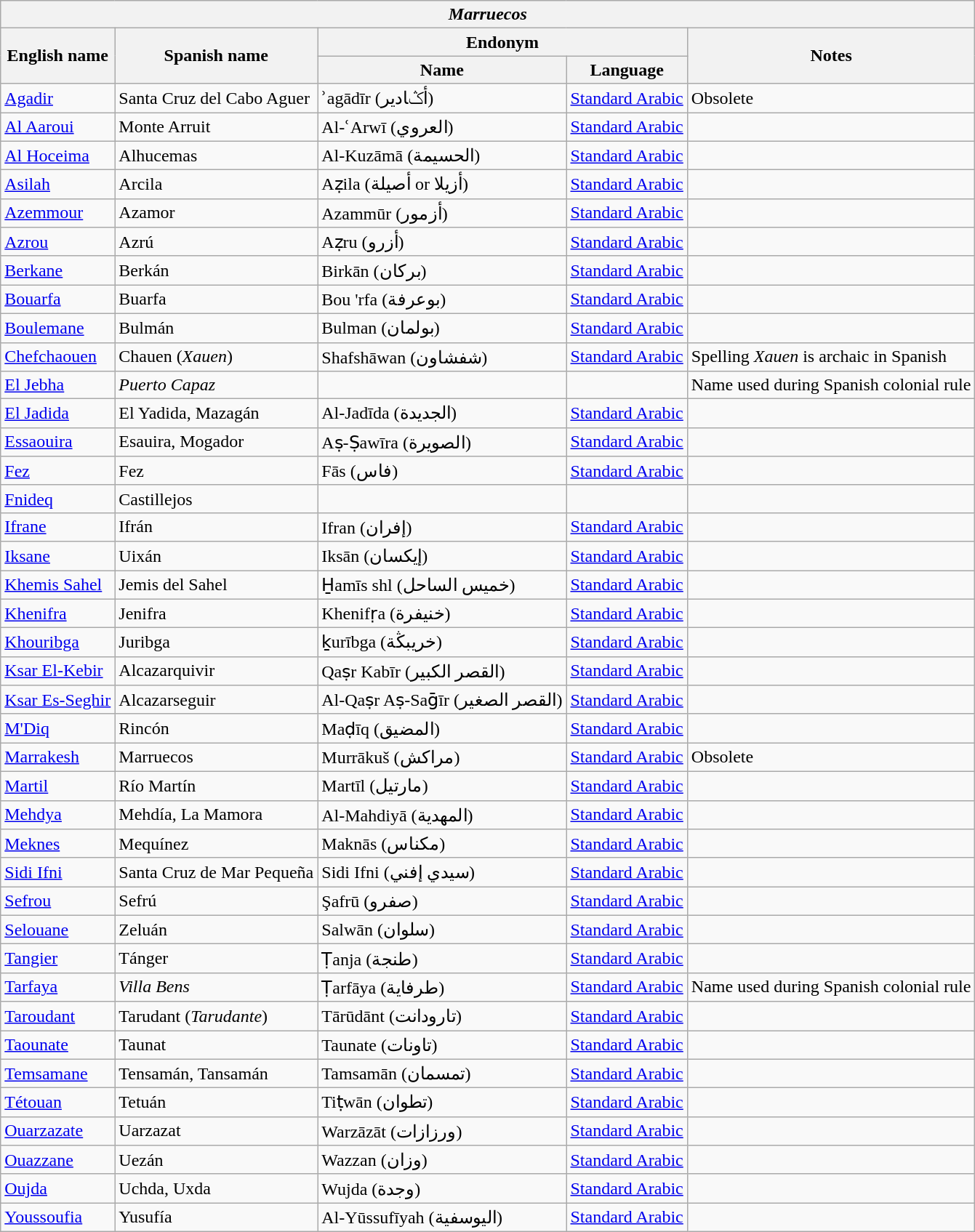<table class="wikitable sortable">
<tr>
<th colspan="5"> <em>Marruecos</em></th>
</tr>
<tr>
<th rowspan="2">English name</th>
<th rowspan="2">Spanish name</th>
<th colspan="2">Endonym</th>
<th rowspan="2">Notes</th>
</tr>
<tr>
<th>Name</th>
<th>Language</th>
</tr>
<tr>
<td><a href='#'>Agadir</a></td>
<td>Santa Cruz del Cabo Aguer</td>
<td>ʾagādīr (أݣادير)</td>
<td><a href='#'>Standard Arabic</a></td>
<td>Obsolete</td>
</tr>
<tr>
<td><a href='#'>Al Aaroui</a></td>
<td>Monte Arruit</td>
<td>Al-ʿArwī (العروي)</td>
<td><a href='#'>Standard Arabic</a></td>
<td></td>
</tr>
<tr>
<td><a href='#'>Al Hoceima</a></td>
<td>Alhucemas</td>
<td>Al-Kuzāmā (الحسيمة)</td>
<td><a href='#'>Standard Arabic</a></td>
<td></td>
</tr>
<tr>
<td><a href='#'>Asilah</a></td>
<td>Arcila</td>
<td>Aẓila (أصيلة‎ or أزيلا)</td>
<td><a href='#'>Standard Arabic</a></td>
<td></td>
</tr>
<tr>
<td><a href='#'>Azemmour</a></td>
<td>Azamor</td>
<td>Azammūr (أزمور)</td>
<td><a href='#'>Standard Arabic</a></td>
<td></td>
</tr>
<tr>
<td><a href='#'>Azrou</a></td>
<td>Azrú</td>
<td>Aẓru (أزرو)</td>
<td><a href='#'>Standard Arabic</a></td>
<td></td>
</tr>
<tr>
<td><a href='#'>Berkane</a></td>
<td>Berkán</td>
<td>Birkān (بركان)</td>
<td><a href='#'>Standard Arabic</a></td>
<td></td>
</tr>
<tr>
<td><a href='#'>Bouarfa</a></td>
<td>Buarfa</td>
<td>Bou 'rfa (بوعرفة)</td>
<td><a href='#'>Standard Arabic</a></td>
<td></td>
</tr>
<tr>
<td><a href='#'>Boulemane</a></td>
<td>Bulmán</td>
<td>Bulman (بولمان)</td>
<td><a href='#'>Standard Arabic</a></td>
<td></td>
</tr>
<tr>
<td><a href='#'>Chefchaouen</a></td>
<td>Chauen (<em>Xauen</em>)</td>
<td>Shafshāwan (شفشاون‎)</td>
<td><a href='#'>Standard Arabic</a></td>
<td>Spelling <em>Xauen</em> is archaic in Spanish</td>
</tr>
<tr>
<td><a href='#'>El Jebha</a></td>
<td><em>Puerto Capaz</em></td>
<td></td>
<td></td>
<td>Name used during Spanish colonial rule</td>
</tr>
<tr>
<td><a href='#'>El Jadida</a></td>
<td>El Yadida, Mazagán</td>
<td>Al-Jadīda (الجديدة)</td>
<td><a href='#'>Standard Arabic</a></td>
<td></td>
</tr>
<tr>
<td><a href='#'>Essaouira</a></td>
<td>Esauira, Mogador</td>
<td>Aṣ-Ṣawīra (الصويرة)</td>
<td><a href='#'>Standard Arabic</a></td>
<td></td>
</tr>
<tr>
<td><a href='#'>Fez</a></td>
<td>Fez</td>
<td>Fās (فاس‎)</td>
<td><a href='#'>Standard Arabic</a></td>
<td></td>
</tr>
<tr>
<td><a href='#'>Fnideq</a></td>
<td>Castillejos</td>
<td></td>
<td></td>
<td></td>
</tr>
<tr>
<td><a href='#'>Ifrane</a></td>
<td>Ifrán</td>
<td>Ifran (إفران)</td>
<td><a href='#'>Standard Arabic</a></td>
<td></td>
</tr>
<tr>
<td><a href='#'>Iksane</a></td>
<td>Uixán</td>
<td>Iksān (إيكسان)</td>
<td><a href='#'>Standard Arabic</a></td>
<td></td>
</tr>
<tr>
<td><a href='#'>Khemis Sahel</a></td>
<td>Jemis del Sahel</td>
<td>H̱amīs shl (خميس الساحل)</td>
<td><a href='#'>Standard Arabic</a></td>
<td></td>
</tr>
<tr>
<td><a href='#'>Khenifra</a></td>
<td>Jenifra</td>
<td>Khenifṛa (خنيفرة)</td>
<td><a href='#'>Standard Arabic</a></td>
<td></td>
</tr>
<tr>
<td><a href='#'>Khouribga</a></td>
<td>Juribga</td>
<td>ḵurībga (خريبڭة)</td>
<td><a href='#'>Standard Arabic</a></td>
<td></td>
</tr>
<tr>
<td><a href='#'>Ksar El-Kebir</a></td>
<td>Alcazarquivir</td>
<td>Qaṣr Kabīr (القصر الكبير)</td>
<td><a href='#'>Standard Arabic</a></td>
<td></td>
</tr>
<tr>
<td><a href='#'>Ksar Es-Seghir</a></td>
<td>Alcazarseguir</td>
<td>Al-Qaṣr Aṣ-Saḡīr (القصر الصغير)</td>
<td><a href='#'>Standard Arabic</a></td>
<td></td>
</tr>
<tr>
<td><a href='#'>M'Diq</a></td>
<td>Rincón</td>
<td>Maḍīq (المضيق‎)</td>
<td><a href='#'>Standard Arabic</a></td>
<td></td>
</tr>
<tr>
<td><a href='#'>Marrakesh</a></td>
<td>Marruecos</td>
<td>Murrākuš (مراكش)</td>
<td><a href='#'>Standard Arabic</a></td>
<td>Obsolete</td>
</tr>
<tr>
<td><a href='#'>Martil</a></td>
<td>Río Martín</td>
<td>Martīl (مارتيل)</td>
<td><a href='#'>Standard Arabic</a></td>
<td></td>
</tr>
<tr>
<td><a href='#'>Mehdya</a></td>
<td>Mehdía, La Mamora</td>
<td>Al-Mahdiyā (المهدية)</td>
<td><a href='#'>Standard Arabic</a></td>
<td></td>
</tr>
<tr>
<td><a href='#'>Meknes</a></td>
<td>Mequínez</td>
<td>Maknās (مكناس)</td>
<td><a href='#'>Standard Arabic</a></td>
<td></td>
</tr>
<tr>
<td><a href='#'>Sidi Ifni</a></td>
<td>Santa Cruz de Mar Pequeña</td>
<td>Sidi Ifni (سيدي إفني)</td>
<td><a href='#'>Standard Arabic</a></td>
<td></td>
</tr>
<tr>
<td><a href='#'>Sefrou</a></td>
<td>Sefrú</td>
<td>Şafrū (صفرو)</td>
<td><a href='#'>Standard Arabic</a></td>
<td></td>
</tr>
<tr>
<td><a href='#'>Selouane</a></td>
<td>Zeluán</td>
<td>Salwān (سلوان)</td>
<td><a href='#'>Standard Arabic</a></td>
<td></td>
</tr>
<tr>
<td><a href='#'>Tangier</a></td>
<td>Tánger</td>
<td>Ṭanja (طنجة‎)</td>
<td><a href='#'>Standard Arabic</a></td>
<td></td>
</tr>
<tr>
<td><a href='#'>Tarfaya</a></td>
<td><em>Villa Bens</em></td>
<td>Ṭarfāya (طرفاية)</td>
<td><a href='#'>Standard Arabic</a></td>
<td>Name used during Spanish colonial rule</td>
</tr>
<tr>
<td><a href='#'>Taroudant</a></td>
<td>Tarudant (<em>Tarudante</em>)</td>
<td>Tārūdānt (تارودانت)</td>
<td><a href='#'>Standard Arabic</a></td>
<td></td>
</tr>
<tr>
<td><a href='#'>Taounate</a></td>
<td>Taunat</td>
<td>Taunate (تاونات)</td>
<td><a href='#'>Standard Arabic</a></td>
<td></td>
</tr>
<tr>
<td><a href='#'>Temsamane</a></td>
<td>Tensamán, Tansamán</td>
<td>Tamsamān (تمسمان)</td>
<td><a href='#'>Standard Arabic</a></td>
<td></td>
</tr>
<tr>
<td><a href='#'>Tétouan</a></td>
<td>Tetuán</td>
<td>Tiṭwān (تطوان‎)</td>
<td><a href='#'>Standard Arabic</a></td>
<td></td>
</tr>
<tr>
<td><a href='#'>Ouarzazate</a></td>
<td>Uarzazat</td>
<td>Warzāzāt (‎ورزازات‎)</td>
<td><a href='#'>Standard Arabic</a></td>
<td></td>
</tr>
<tr>
<td><a href='#'>Ouazzane</a></td>
<td>Uezán</td>
<td>Wazzan (وزان)</td>
<td><a href='#'>Standard Arabic</a></td>
<td></td>
</tr>
<tr>
<td><a href='#'>Oujda</a></td>
<td>Uchda, Uxda</td>
<td>Wujda (وجدة)</td>
<td><a href='#'>Standard Arabic</a></td>
<td></td>
</tr>
<tr>
<td><a href='#'>Youssoufia</a></td>
<td>Yusufía</td>
<td>Al-Yūssufīyah (اليوسفية)</td>
<td><a href='#'>Standard Arabic</a></td>
<td></td>
</tr>
</table>
